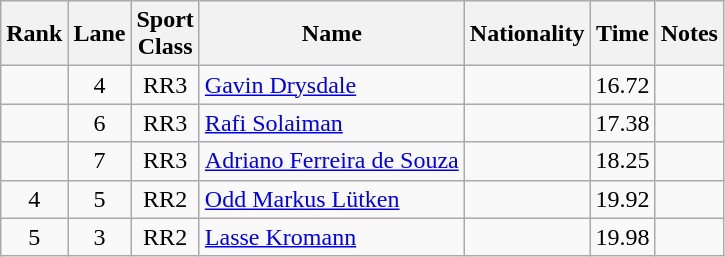<table class="wikitable sortable" style="text-align:center">
<tr>
<th>Rank</th>
<th>Lane</th>
<th>Sport<br>Class</th>
<th>Name</th>
<th>Nationality</th>
<th>Time</th>
<th>Notes</th>
</tr>
<tr>
<td></td>
<td>4</td>
<td>RR3</td>
<td align=left><a href='#'>Gavin Drysdale</a></td>
<td align=left></td>
<td>16.72</td>
<td></td>
</tr>
<tr>
<td></td>
<td>6</td>
<td>RR3</td>
<td align=left><a href='#'>Rafi Solaiman</a></td>
<td align=left></td>
<td>17.38</td>
<td></td>
</tr>
<tr>
<td></td>
<td>7</td>
<td>RR3</td>
<td align=left><a href='#'>Adriano Ferreira de Souza</a></td>
<td align=left></td>
<td>18.25</td>
<td></td>
</tr>
<tr>
<td>4</td>
<td>5</td>
<td>RR2</td>
<td align=left><a href='#'>Odd Markus Lütken</a></td>
<td align=left></td>
<td>19.92</td>
<td></td>
</tr>
<tr>
<td>5</td>
<td>3</td>
<td>RR2</td>
<td align=left><a href='#'>Lasse Kromann</a></td>
<td align=left></td>
<td>19.98</td>
<td></td>
</tr>
</table>
